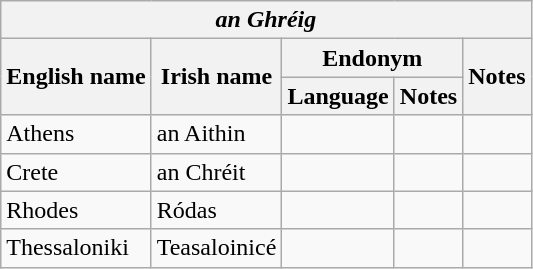<table class="wikitable sortable">
<tr>
<th colspan="5"> <em>an Ghréig</em></th>
</tr>
<tr>
<th rowspan="2">English name</th>
<th rowspan="2">Irish name</th>
<th colspan="2">Endonym</th>
<th rowspan="2">Notes</th>
</tr>
<tr>
<th>Language</th>
<th>Notes</th>
</tr>
<tr>
<td>Athens</td>
<td>an Aithin</td>
<td></td>
<td></td>
<td></td>
</tr>
<tr>
<td>Crete</td>
<td>an Chréit</td>
<td></td>
<td></td>
<td></td>
</tr>
<tr>
<td>Rhodes</td>
<td>Ródas</td>
<td></td>
<td></td>
<td></td>
</tr>
<tr>
<td>Thessaloniki</td>
<td>Teasaloinicé</td>
<td></td>
<td></td>
<td></td>
</tr>
</table>
